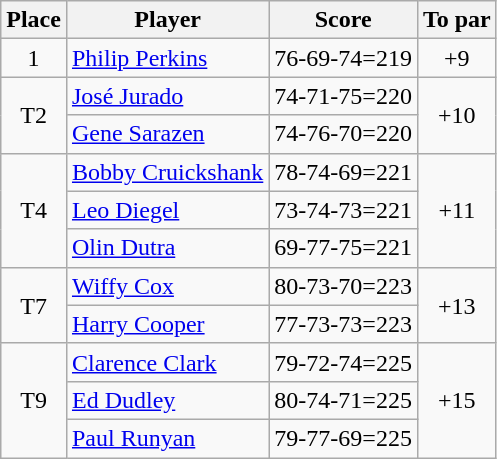<table class=wikitable>
<tr>
<th>Place</th>
<th>Player</th>
<th>Score</th>
<th>To par</th>
</tr>
<tr>
<td align=center>1</td>
<td> <a href='#'>Philip Perkins</a></td>
<td>76-69-74=219</td>
<td align=center>+9</td>
</tr>
<tr>
<td rowspan=2 align=center>T2</td>
<td> <a href='#'>José Jurado</a></td>
<td>74-71-75=220</td>
<td rowspan=2 align=center>+10</td>
</tr>
<tr>
<td> <a href='#'>Gene Sarazen</a></td>
<td>74-76-70=220</td>
</tr>
<tr>
<td rowspan=3 align=center>T4</td>
<td> <a href='#'>Bobby Cruickshank</a></td>
<td>78-74-69=221</td>
<td rowspan=3 align=center>+11</td>
</tr>
<tr>
<td> <a href='#'>Leo Diegel</a></td>
<td>73-74-73=221</td>
</tr>
<tr>
<td> <a href='#'>Olin Dutra</a></td>
<td>69-77-75=221</td>
</tr>
<tr>
<td rowspan=2 align=center>T7</td>
<td> <a href='#'>Wiffy Cox</a></td>
<td>80-73-70=223</td>
<td rowspan=2 align=center>+13</td>
</tr>
<tr>
<td> <a href='#'>Harry Cooper</a></td>
<td>77-73-73=223</td>
</tr>
<tr>
<td rowspan=3 align=center>T9</td>
<td> <a href='#'>Clarence Clark</a></td>
<td>79-72-74=225</td>
<td rowspan=3 align=center>+15</td>
</tr>
<tr>
<td> <a href='#'>Ed Dudley</a></td>
<td>80-74-71=225</td>
</tr>
<tr>
<td> <a href='#'>Paul Runyan</a></td>
<td>79-77-69=225</td>
</tr>
</table>
